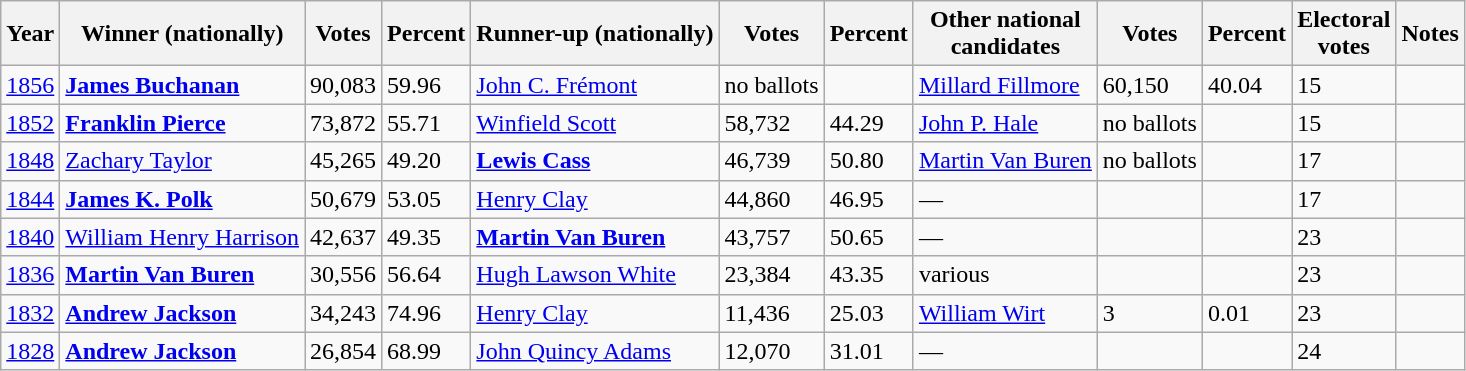<table class="wikitable sortable">
<tr>
<th data-sort-type="number">Year</th>
<th>Winner (nationally)</th>
<th data-sort-type="number">Votes</th>
<th data-sort-type="number">Percent</th>
<th>Runner-up (nationally)</th>
<th data-sort-type="number">Votes</th>
<th data-sort-type="number">Percent</th>
<th>Other national<br>candidates</th>
<th data-sort-type="number">Votes</th>
<th data-sort-type="number">Percent</th>
<th data-sort-type="number">Electoral<br>votes</th>
<th class="unsortable">Notes</th>
</tr>
<tr>
<td><a href='#'>1856</a></td>
<td><strong><a href='#'>James Buchanan</a></strong></td>
<td>90,083</td>
<td>59.96</td>
<td><a href='#'>John C. Frémont</a></td>
<td>no ballots</td>
<td></td>
<td><a href='#'>Millard Fillmore</a></td>
<td>60,150</td>
<td>40.04</td>
<td>15</td>
<td></td>
</tr>
<tr>
<td><a href='#'>1852</a></td>
<td><strong><a href='#'>Franklin Pierce</a></strong></td>
<td>73,872</td>
<td>55.71</td>
<td><a href='#'>Winfield Scott</a></td>
<td>58,732</td>
<td>44.29</td>
<td><a href='#'>John P. Hale</a></td>
<td>no ballots</td>
<td></td>
<td>15</td>
<td></td>
</tr>
<tr>
<td><a href='#'>1848</a></td>
<td><a href='#'>Zachary Taylor</a></td>
<td>45,265</td>
<td>49.20</td>
<td><strong><a href='#'>Lewis Cass</a></strong></td>
<td>46,739</td>
<td>50.80</td>
<td><a href='#'>Martin Van Buren</a></td>
<td>no ballots</td>
<td></td>
<td>17</td>
<td></td>
</tr>
<tr>
<td><a href='#'>1844</a></td>
<td><strong><a href='#'>James K. Polk</a></strong></td>
<td>50,679</td>
<td>53.05</td>
<td><a href='#'>Henry Clay</a></td>
<td>44,860</td>
<td>46.95</td>
<td>—</td>
<td></td>
<td></td>
<td>17</td>
<td></td>
</tr>
<tr>
<td><a href='#'>1840</a></td>
<td><a href='#'>William Henry Harrison</a></td>
<td>42,637</td>
<td>49.35</td>
<td><strong><a href='#'>Martin Van Buren</a></strong></td>
<td>43,757</td>
<td>50.65</td>
<td>—</td>
<td></td>
<td></td>
<td>23</td>
<td></td>
</tr>
<tr>
<td><a href='#'>1836</a></td>
<td><strong><a href='#'>Martin Van Buren</a></strong></td>
<td>30,556</td>
<td>56.64</td>
<td><a href='#'>Hugh Lawson White</a></td>
<td>23,384</td>
<td>43.35</td>
<td>various</td>
<td></td>
<td></td>
<td>23</td>
<td></td>
</tr>
<tr>
<td><a href='#'>1832</a></td>
<td><strong><a href='#'>Andrew Jackson</a></strong></td>
<td>34,243</td>
<td>74.96</td>
<td><a href='#'>Henry Clay</a></td>
<td>11,436</td>
<td>25.03</td>
<td><a href='#'>William Wirt</a></td>
<td>3</td>
<td>0.01</td>
<td>23</td>
<td></td>
</tr>
<tr>
<td><a href='#'>1828</a></td>
<td><strong><a href='#'>Andrew Jackson</a></strong></td>
<td>26,854</td>
<td>68.99</td>
<td><a href='#'>John Quincy Adams</a></td>
<td>12,070</td>
<td>31.01</td>
<td>—</td>
<td></td>
<td></td>
<td>24</td>
<td></td>
</tr>
</table>
